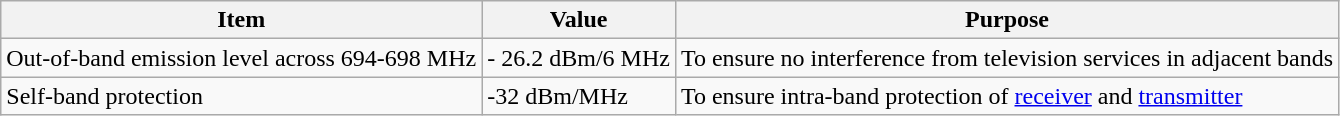<table class="wikitable">
<tr>
<th>Item</th>
<th>Value</th>
<th>Purpose</th>
</tr>
<tr>
<td>Out-of-band emission level across 694-698 MHz</td>
<td>- 26.2 dBm/6 MHz</td>
<td>To ensure no interference from television services in adjacent bands</td>
</tr>
<tr>
<td>Self-band protection</td>
<td>-32 dBm/MHz</td>
<td>To ensure intra-band protection of <a href='#'>receiver</a> and <a href='#'>transmitter</a></td>
</tr>
</table>
